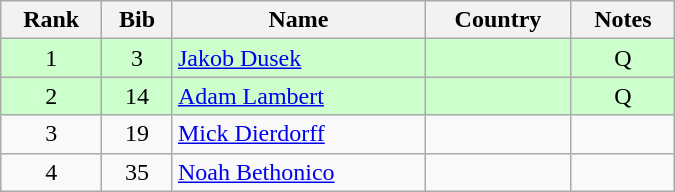<table class="wikitable" style="text-align:center; width:450px">
<tr>
<th>Rank</th>
<th>Bib</th>
<th>Name</th>
<th>Country</th>
<th>Notes</th>
</tr>
<tr bgcolor=ccffcc>
<td>1</td>
<td>3</td>
<td align=left><a href='#'>Jakob Dusek</a></td>
<td align=left></td>
<td>Q</td>
</tr>
<tr bgcolor=ccffcc>
<td>2</td>
<td>14</td>
<td align=left><a href='#'>Adam Lambert</a></td>
<td align=left></td>
<td>Q</td>
</tr>
<tr>
<td>3</td>
<td>19</td>
<td align=left><a href='#'>Mick Dierdorff</a></td>
<td align=left></td>
<td></td>
</tr>
<tr>
<td>4</td>
<td>35</td>
<td align=left><a href='#'>Noah Bethonico</a></td>
<td align=left></td>
<td></td>
</tr>
</table>
